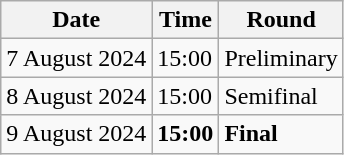<table class="wikitable">
<tr>
<th>Date</th>
<th>Time</th>
<th>Round</th>
</tr>
<tr>
<td>7 August 2024</td>
<td>15:00</td>
<td>Preliminary</td>
</tr>
<tr>
<td>8 August 2024</td>
<td>15:00</td>
<td>Semifinal</td>
</tr>
<tr>
<td>9 August 2024</td>
<td><strong>15:00</strong></td>
<td><strong>Final</strong></td>
</tr>
</table>
